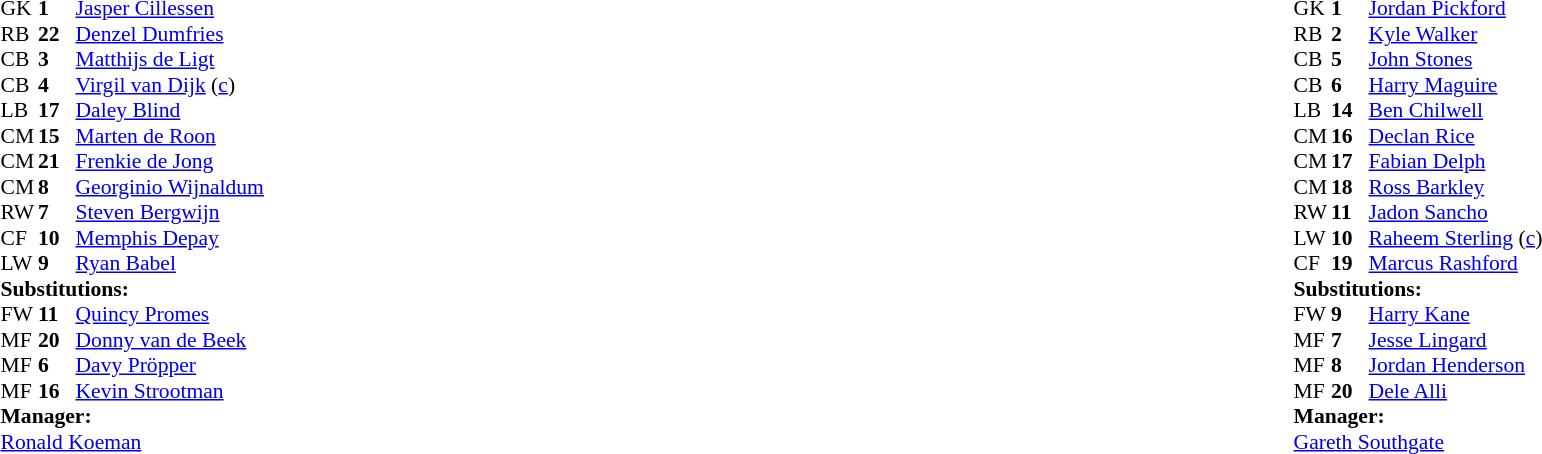<table width="100%">
<tr>
<td valign="top" width="40%"><br><table style="font-size:90%" cellspacing="0" cellpadding="0">
<tr>
<th width=25></th>
<th width=25></th>
</tr>
<tr>
<td>GK</td>
<td><strong>1</strong></td>
<td><a href='#'>Jasper Cillessen</a></td>
</tr>
<tr>
<td>RB</td>
<td><strong>22</strong></td>
<td><a href='#'>Denzel Dumfries</a></td>
<td></td>
</tr>
<tr>
<td>CB</td>
<td><strong>3</strong></td>
<td><a href='#'>Matthijs de Ligt</a></td>
<td></td>
</tr>
<tr>
<td>CB</td>
<td><strong>4</strong></td>
<td><a href='#'>Virgil van Dijk</a> (<a href='#'>c</a>)</td>
</tr>
<tr>
<td>LB</td>
<td><strong>17</strong></td>
<td><a href='#'>Daley Blind</a></td>
</tr>
<tr>
<td>CM</td>
<td><strong>15</strong></td>
<td><a href='#'>Marten de Roon</a></td>
<td></td>
<td></td>
</tr>
<tr>
<td>CM</td>
<td><strong>21</strong></td>
<td><a href='#'>Frenkie de Jong</a></td>
<td></td>
<td></td>
</tr>
<tr>
<td>CM</td>
<td><strong>8</strong></td>
<td><a href='#'>Georginio Wijnaldum</a></td>
</tr>
<tr>
<td>RW</td>
<td><strong>7</strong></td>
<td><a href='#'>Steven Bergwijn</a></td>
<td></td>
<td></td>
</tr>
<tr>
<td>CF</td>
<td><strong>10</strong></td>
<td><a href='#'>Memphis Depay</a></td>
</tr>
<tr>
<td>LW</td>
<td><strong>9</strong></td>
<td><a href='#'>Ryan Babel</a></td>
<td></td>
<td></td>
</tr>
<tr>
<td colspan=3><strong>Substitutions:</strong></td>
</tr>
<tr>
<td>FW</td>
<td><strong>11</strong></td>
<td><a href='#'>Quincy Promes</a></td>
<td></td>
<td></td>
</tr>
<tr>
<td>MF</td>
<td><strong>20</strong></td>
<td><a href='#'>Donny van de Beek</a></td>
<td></td>
<td></td>
</tr>
<tr>
<td>MF</td>
<td><strong>6</strong></td>
<td><a href='#'>Davy Pröpper</a></td>
<td></td>
<td></td>
</tr>
<tr>
<td>MF</td>
<td><strong>16</strong></td>
<td><a href='#'>Kevin Strootman</a></td>
<td></td>
<td></td>
</tr>
<tr>
<td colspan=3><strong>Manager:</strong></td>
</tr>
<tr>
<td colspan=3><a href='#'>Ronald Koeman</a></td>
</tr>
</table>
</td>
<td valign="top"></td>
<td valign="top" width="50%"><br><table style="font-size:90%; margin:auto" cellspacing="0" cellpadding="0">
<tr>
<th width=25></th>
<th width=25></th>
</tr>
<tr>
<td>GK</td>
<td><strong>1</strong></td>
<td><a href='#'>Jordan Pickford</a></td>
</tr>
<tr>
<td>RB</td>
<td><strong>2</strong></td>
<td><a href='#'>Kyle Walker</a></td>
</tr>
<tr>
<td>CB</td>
<td><strong>5</strong></td>
<td><a href='#'>John Stones</a></td>
</tr>
<tr>
<td>CB</td>
<td><strong>6</strong></td>
<td><a href='#'>Harry Maguire</a></td>
</tr>
<tr>
<td>LB</td>
<td><strong>14</strong></td>
<td><a href='#'>Ben Chilwell</a></td>
</tr>
<tr>
<td>CM</td>
<td><strong>16</strong></td>
<td><a href='#'>Declan Rice</a></td>
<td></td>
<td></td>
</tr>
<tr>
<td>CM</td>
<td><strong>17</strong></td>
<td><a href='#'>Fabian Delph</a></td>
<td></td>
<td></td>
</tr>
<tr>
<td>CM</td>
<td><strong>18</strong></td>
<td><a href='#'>Ross Barkley</a></td>
</tr>
<tr>
<td>RW</td>
<td><strong>11</strong></td>
<td><a href='#'>Jadon Sancho</a></td>
<td></td>
<td></td>
</tr>
<tr>
<td>LW</td>
<td><strong>10</strong></td>
<td><a href='#'>Raheem Sterling</a> (<a href='#'>c</a>)</td>
</tr>
<tr>
<td>CF</td>
<td><strong>19</strong></td>
<td><a href='#'>Marcus Rashford</a></td>
<td></td>
<td></td>
</tr>
<tr>
<td colspan=3><strong>Substitutions:</strong></td>
</tr>
<tr>
<td>FW</td>
<td><strong>9</strong></td>
<td><a href='#'>Harry Kane</a></td>
<td></td>
<td></td>
</tr>
<tr>
<td>MF</td>
<td><strong>7</strong></td>
<td><a href='#'>Jesse Lingard</a></td>
<td></td>
<td></td>
</tr>
<tr>
<td>MF</td>
<td><strong>8</strong></td>
<td><a href='#'>Jordan Henderson</a></td>
<td></td>
<td></td>
</tr>
<tr>
<td>MF</td>
<td><strong>20</strong></td>
<td><a href='#'>Dele Alli</a></td>
<td></td>
<td></td>
</tr>
<tr>
<td colspan=3><strong>Manager:</strong></td>
</tr>
<tr>
<td colspan=3><a href='#'>Gareth Southgate</a></td>
</tr>
</table>
</td>
</tr>
</table>
